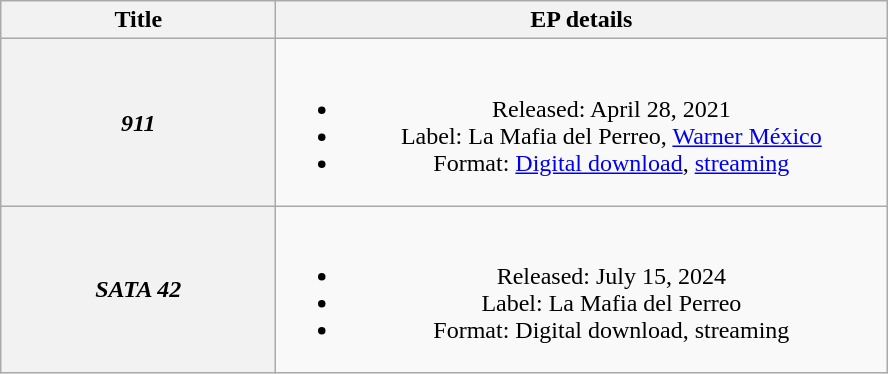<table class="wikitable plainrowheaders" style="text-align:center;">
<tr>
<th scope="col" style="width:11em;">Title</th>
<th scope="col" style="width:25em;">EP details</th>
</tr>
<tr>
<th scope="row"><em>911</em></th>
<td><br><ul><li>Released: April 28, 2021</li><li>Label: La Mafia del Perreo, <a href='#'>Warner México</a></li><li>Format: <a href='#'>Digital download</a>, <a href='#'>streaming</a></li></ul></td>
</tr>
<tr>
<th scope="row"><em>SATA 42</em></th>
<td><br><ul><li>Released: July 15, 2024</li><li>Label: La Mafia del Perreo</li><li>Format: Digital download, streaming</li></ul></td>
</tr>
</table>
